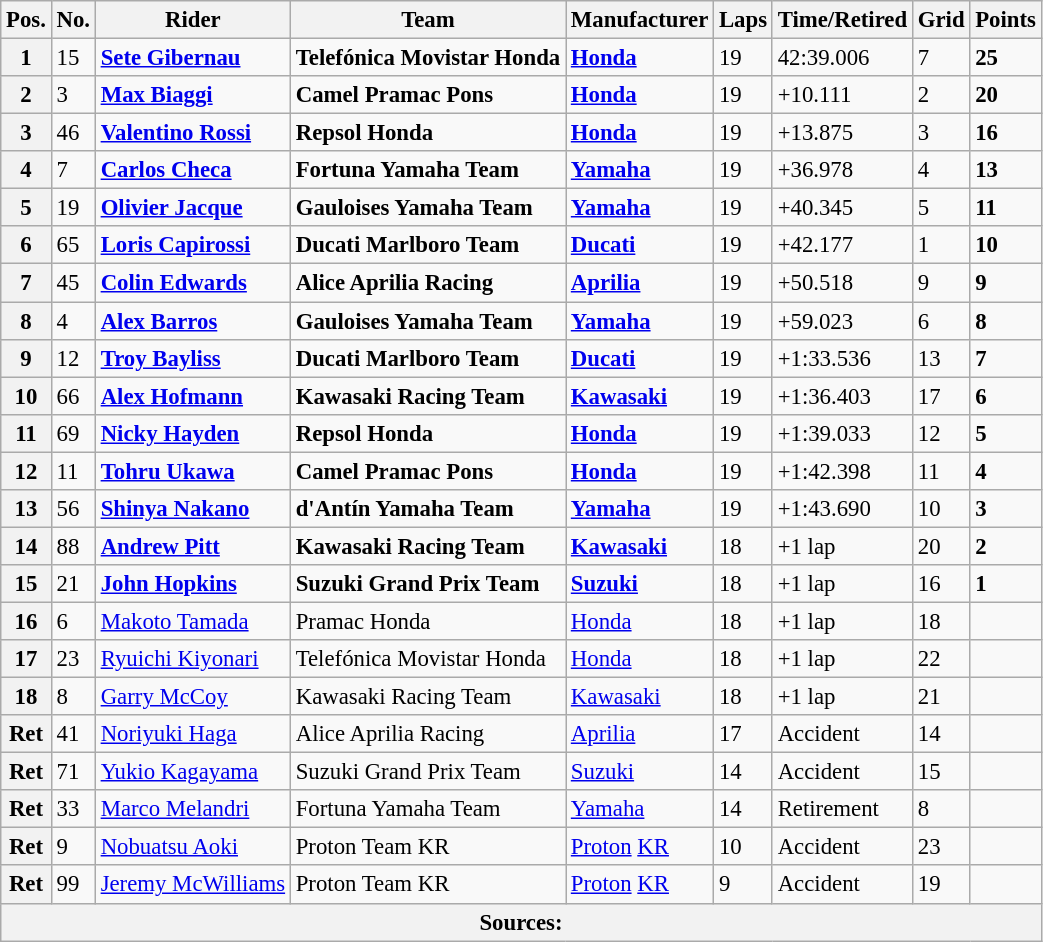<table class="wikitable" style="font-size: 95%;">
<tr>
<th>Pos.</th>
<th>No.</th>
<th>Rider</th>
<th>Team</th>
<th>Manufacturer</th>
<th>Laps</th>
<th>Time/Retired</th>
<th>Grid</th>
<th>Points</th>
</tr>
<tr>
<th>1</th>
<td>15</td>
<td> <strong><a href='#'>Sete Gibernau</a></strong></td>
<td><strong>Telefónica Movistar Honda</strong></td>
<td><strong><a href='#'>Honda</a></strong></td>
<td>19</td>
<td>42:39.006</td>
<td>7</td>
<td><strong>25</strong></td>
</tr>
<tr>
<th>2</th>
<td>3</td>
<td> <strong><a href='#'>Max Biaggi</a></strong></td>
<td><strong>Camel Pramac Pons</strong></td>
<td><strong><a href='#'>Honda</a></strong></td>
<td>19</td>
<td>+10.111</td>
<td>2</td>
<td><strong>20</strong></td>
</tr>
<tr>
<th>3</th>
<td>46</td>
<td> <strong><a href='#'>Valentino Rossi</a></strong></td>
<td><strong>Repsol Honda</strong></td>
<td><strong><a href='#'>Honda</a></strong></td>
<td>19</td>
<td>+13.875</td>
<td>3</td>
<td><strong>16</strong></td>
</tr>
<tr>
<th>4</th>
<td>7</td>
<td> <strong><a href='#'>Carlos Checa</a></strong></td>
<td><strong>Fortuna Yamaha Team</strong></td>
<td><strong><a href='#'>Yamaha</a></strong></td>
<td>19</td>
<td>+36.978</td>
<td>4</td>
<td><strong>13</strong></td>
</tr>
<tr>
<th>5</th>
<td>19</td>
<td> <strong><a href='#'>Olivier Jacque</a></strong></td>
<td><strong>Gauloises Yamaha Team</strong></td>
<td><strong><a href='#'>Yamaha</a></strong></td>
<td>19</td>
<td>+40.345</td>
<td>5</td>
<td><strong>11</strong></td>
</tr>
<tr>
<th>6</th>
<td>65</td>
<td> <strong><a href='#'>Loris Capirossi</a></strong></td>
<td><strong>Ducati Marlboro Team</strong></td>
<td><strong><a href='#'>Ducati</a></strong></td>
<td>19</td>
<td>+42.177</td>
<td>1</td>
<td><strong>10</strong></td>
</tr>
<tr>
<th>7</th>
<td>45</td>
<td> <strong><a href='#'>Colin Edwards</a></strong></td>
<td><strong>Alice Aprilia Racing</strong></td>
<td><strong><a href='#'>Aprilia</a></strong></td>
<td>19</td>
<td>+50.518</td>
<td>9</td>
<td><strong>9</strong></td>
</tr>
<tr>
<th>8</th>
<td>4</td>
<td> <strong><a href='#'>Alex Barros</a></strong></td>
<td><strong>Gauloises Yamaha Team</strong></td>
<td><strong><a href='#'>Yamaha</a></strong></td>
<td>19</td>
<td>+59.023</td>
<td>6</td>
<td><strong>8</strong></td>
</tr>
<tr>
<th>9</th>
<td>12</td>
<td> <strong><a href='#'>Troy Bayliss</a></strong></td>
<td><strong>Ducati Marlboro Team</strong></td>
<td><strong><a href='#'>Ducati</a></strong></td>
<td>19</td>
<td>+1:33.536</td>
<td>13</td>
<td><strong>7</strong></td>
</tr>
<tr>
<th>10</th>
<td>66</td>
<td> <strong><a href='#'>Alex Hofmann</a></strong></td>
<td><strong>Kawasaki Racing Team</strong></td>
<td><strong><a href='#'>Kawasaki</a></strong></td>
<td>19</td>
<td>+1:36.403</td>
<td>17</td>
<td><strong>6</strong></td>
</tr>
<tr>
<th>11</th>
<td>69</td>
<td> <strong><a href='#'>Nicky Hayden</a></strong></td>
<td><strong>Repsol Honda</strong></td>
<td><strong><a href='#'>Honda</a></strong></td>
<td>19</td>
<td>+1:39.033</td>
<td>12</td>
<td><strong>5</strong></td>
</tr>
<tr>
<th>12</th>
<td>11</td>
<td> <strong><a href='#'>Tohru Ukawa</a></strong></td>
<td><strong>Camel Pramac Pons</strong></td>
<td><strong><a href='#'>Honda</a></strong></td>
<td>19</td>
<td>+1:42.398</td>
<td>11</td>
<td><strong>4</strong></td>
</tr>
<tr>
<th>13</th>
<td>56</td>
<td> <strong><a href='#'>Shinya Nakano</a></strong></td>
<td><strong>d'Antín Yamaha Team</strong></td>
<td><strong><a href='#'>Yamaha</a></strong></td>
<td>19</td>
<td>+1:43.690</td>
<td>10</td>
<td><strong>3</strong></td>
</tr>
<tr>
<th>14</th>
<td>88</td>
<td> <strong><a href='#'>Andrew Pitt</a></strong></td>
<td><strong>Kawasaki Racing Team</strong></td>
<td><strong><a href='#'>Kawasaki</a></strong></td>
<td>18</td>
<td>+1 lap</td>
<td>20</td>
<td><strong>2</strong></td>
</tr>
<tr>
<th>15</th>
<td>21</td>
<td> <strong><a href='#'>John Hopkins</a></strong></td>
<td><strong>Suzuki Grand Prix Team</strong></td>
<td><strong><a href='#'>Suzuki</a></strong></td>
<td>18</td>
<td>+1 lap</td>
<td>16</td>
<td><strong>1</strong></td>
</tr>
<tr>
<th>16</th>
<td>6</td>
<td> <a href='#'>Makoto Tamada</a></td>
<td>Pramac Honda</td>
<td><a href='#'>Honda</a></td>
<td>18</td>
<td>+1 lap</td>
<td>18</td>
<td></td>
</tr>
<tr>
<th>17</th>
<td>23</td>
<td> <a href='#'>Ryuichi Kiyonari</a></td>
<td>Telefónica Movistar Honda</td>
<td><a href='#'>Honda</a></td>
<td>18</td>
<td>+1 lap</td>
<td>22</td>
<td></td>
</tr>
<tr>
<th>18</th>
<td>8</td>
<td> <a href='#'>Garry McCoy</a></td>
<td>Kawasaki Racing Team</td>
<td><a href='#'>Kawasaki</a></td>
<td>18</td>
<td>+1 lap</td>
<td>21</td>
<td></td>
</tr>
<tr>
<th>Ret</th>
<td>41</td>
<td> <a href='#'>Noriyuki Haga</a></td>
<td>Alice Aprilia Racing</td>
<td><a href='#'>Aprilia</a></td>
<td>17</td>
<td>Accident</td>
<td>14</td>
<td></td>
</tr>
<tr>
<th>Ret</th>
<td>71</td>
<td> <a href='#'>Yukio Kagayama</a></td>
<td>Suzuki Grand Prix Team</td>
<td><a href='#'>Suzuki</a></td>
<td>14</td>
<td>Accident</td>
<td>15</td>
<td></td>
</tr>
<tr>
<th>Ret</th>
<td>33</td>
<td> <a href='#'>Marco Melandri</a></td>
<td>Fortuna Yamaha Team</td>
<td><a href='#'>Yamaha</a></td>
<td>14</td>
<td>Retirement</td>
<td>8</td>
<td></td>
</tr>
<tr>
<th>Ret</th>
<td>9</td>
<td> <a href='#'>Nobuatsu Aoki</a></td>
<td>Proton Team KR</td>
<td><a href='#'>Proton</a> <a href='#'>KR</a></td>
<td>10</td>
<td>Accident</td>
<td>23</td>
<td></td>
</tr>
<tr>
<th>Ret</th>
<td>99</td>
<td> <a href='#'>Jeremy McWilliams</a></td>
<td>Proton Team KR</td>
<td><a href='#'>Proton</a> <a href='#'>KR</a></td>
<td>9</td>
<td>Accident</td>
<td>19</td>
<td></td>
</tr>
<tr>
<th colspan=9>Sources: </th>
</tr>
</table>
